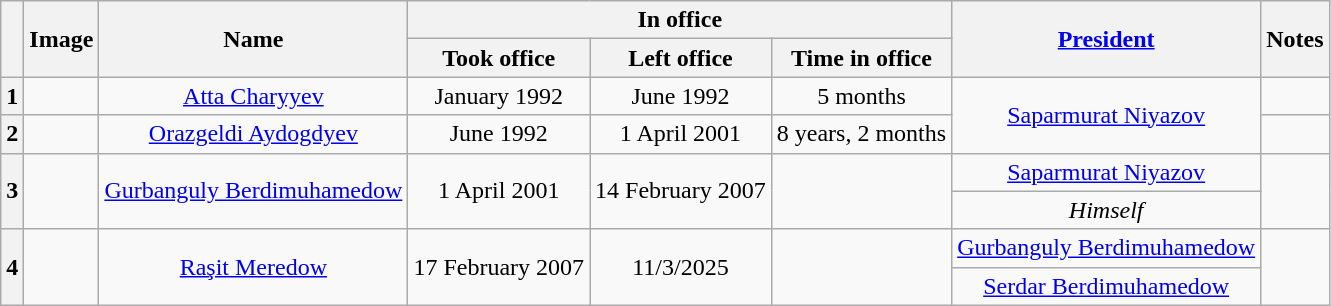<table class="wikitable" style="text-align:center">
<tr>
<th rowspan="2"></th>
<th rowspan="2">Image</th>
<th rowspan="2">Name<br></th>
<th colspan="3">In office</th>
<th rowspan="2"><a href='#'>President</a></th>
<th rowspan="2">Notes</th>
</tr>
<tr>
<th>Took office</th>
<th>Left office</th>
<th>Time in office</th>
</tr>
<tr>
<th><strong>1</strong></th>
<td></td>
<td><a href='#'>Atta Charyyev</a><br></td>
<td>January 1992</td>
<td>June 1992</td>
<td>5 months</td>
<td rowspan="2"><a href='#'>Saparmurat Niyazov</a><br></td>
<td></td>
</tr>
<tr>
<th><strong>2</strong></th>
<td></td>
<td><a href='#'>Orazgeldi Aydogdyev</a><br></td>
<td>June 1992</td>
<td>1 April 2001</td>
<td>8 years, 2 months</td>
<td></td>
</tr>
<tr>
<th rowspan="2"><strong>3</strong></th>
<td rowspan="2"></td>
<td rowspan="2"><a href='#'>Gurbanguly Berdimuhamedow</a><br></td>
<td rowspan="2">1 April 2001</td>
<td rowspan="2">14 February 2007</td>
<td rowspan="2"></td>
<td><a href='#'>Saparmurat Niyazov</a><br></td>
<td rowspan="2"></td>
</tr>
<tr>
<td><em>Himself</em><br></td>
</tr>
<tr>
<th rowspan="2"><strong>4</strong></th>
<td rowspan="2"></td>
<td rowspan="2"><a href='#'>Raşit Meredow</a><br></td>
<td rowspan="2">17 February 2007</td>
<td rowspan="2">11/3/2025<em></td>
<td rowspan="2"></td>
<td><a href='#'>Gurbanguly Berdimuhamedow</a><br></td>
<td rowspan="2"></td>
</tr>
<tr>
<td><a href='#'>Serdar Berdimuhamedow</a><br></td>
</tr>
</table>
